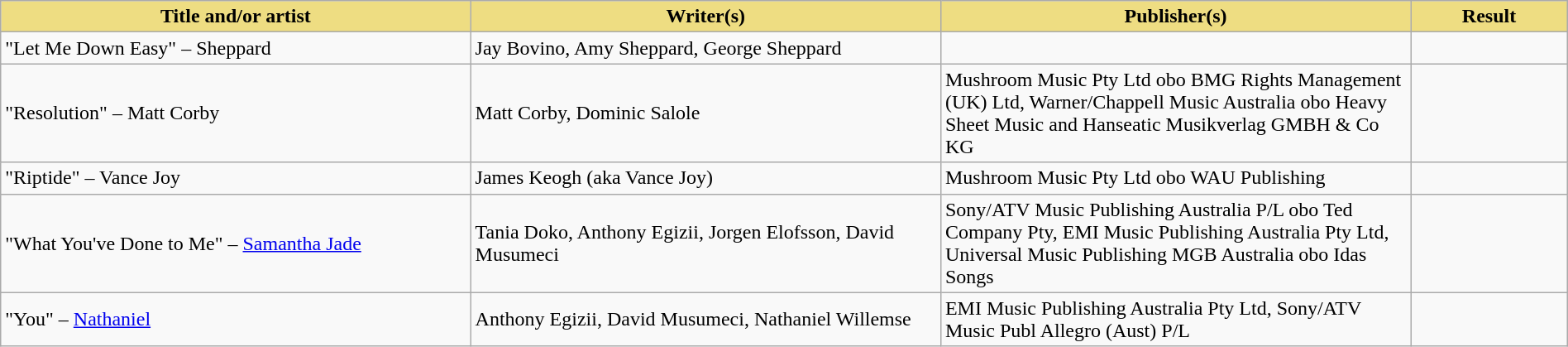<table class="wikitable" width=100%>
<tr>
<th style="width:30%;background:#EEDD82;">Title and/or artist</th>
<th style="width:30%;background:#EEDD82;">Writer(s)</th>
<th style="width:30%;background:#EEDD82;">Publisher(s)</th>
<th style="width:10%;background:#EEDD82;">Result</th>
</tr>
<tr>
<td>"Let Me Down Easy" – Sheppard</td>
<td>Jay Bovino, Amy Sheppard, George Sheppard</td>
<td></td>
<td></td>
</tr>
<tr>
<td>"Resolution" – Matt Corby</td>
<td>Matt Corby, Dominic Salole</td>
<td>Mushroom Music Pty Ltd obo BMG Rights Management (UK) Ltd, Warner/Chappell Music Australia obo Heavy Sheet Music and Hanseatic Musikverlag GMBH & Co KG</td>
<td></td>
</tr>
<tr>
<td>"Riptide" – Vance Joy</td>
<td>James Keogh (aka Vance Joy)</td>
<td>Mushroom Music Pty Ltd obo WAU Publishing</td>
<td></td>
</tr>
<tr>
<td>"What You've Done to Me" – <a href='#'>Samantha Jade</a></td>
<td>Tania Doko, Anthony Egizii, Jorgen Elofsson, David Musumeci</td>
<td>Sony/ATV Music Publishing Australia P/L obo Ted Company Pty, EMI Music Publishing Australia Pty Ltd, Universal Music Publishing MGB Australia obo Idas Songs</td>
<td></td>
</tr>
<tr>
<td>"You" – <a href='#'>Nathaniel</a></td>
<td>Anthony Egizii, David Musumeci, Nathaniel Willemse</td>
<td>EMI Music Publishing Australia Pty Ltd, Sony/ATV Music Publ Allegro (Aust) P/L</td>
<td></td>
</tr>
</table>
